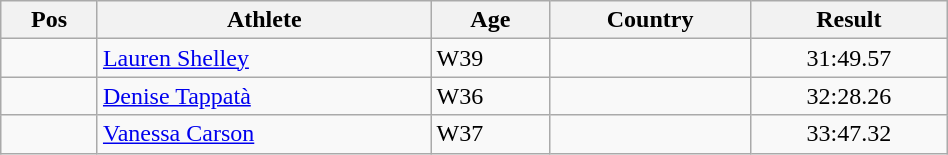<table class="wikitable"  style="text-align:center; width:50%;">
<tr>
<th>Pos</th>
<th>Athlete</th>
<th>Age</th>
<th>Country</th>
<th>Result</th>
</tr>
<tr>
<td align=center></td>
<td align=left><a href='#'>Lauren Shelley</a></td>
<td align=left>W39</td>
<td align=left></td>
<td>31:49.57</td>
</tr>
<tr>
<td align=center></td>
<td align=left><a href='#'>Denise Tappatà</a></td>
<td align=left>W36</td>
<td align=left></td>
<td>32:28.26</td>
</tr>
<tr>
<td align=center></td>
<td align=left><a href='#'>Vanessa Carson</a></td>
<td align=left>W37</td>
<td align=left></td>
<td>33:47.32</td>
</tr>
</table>
